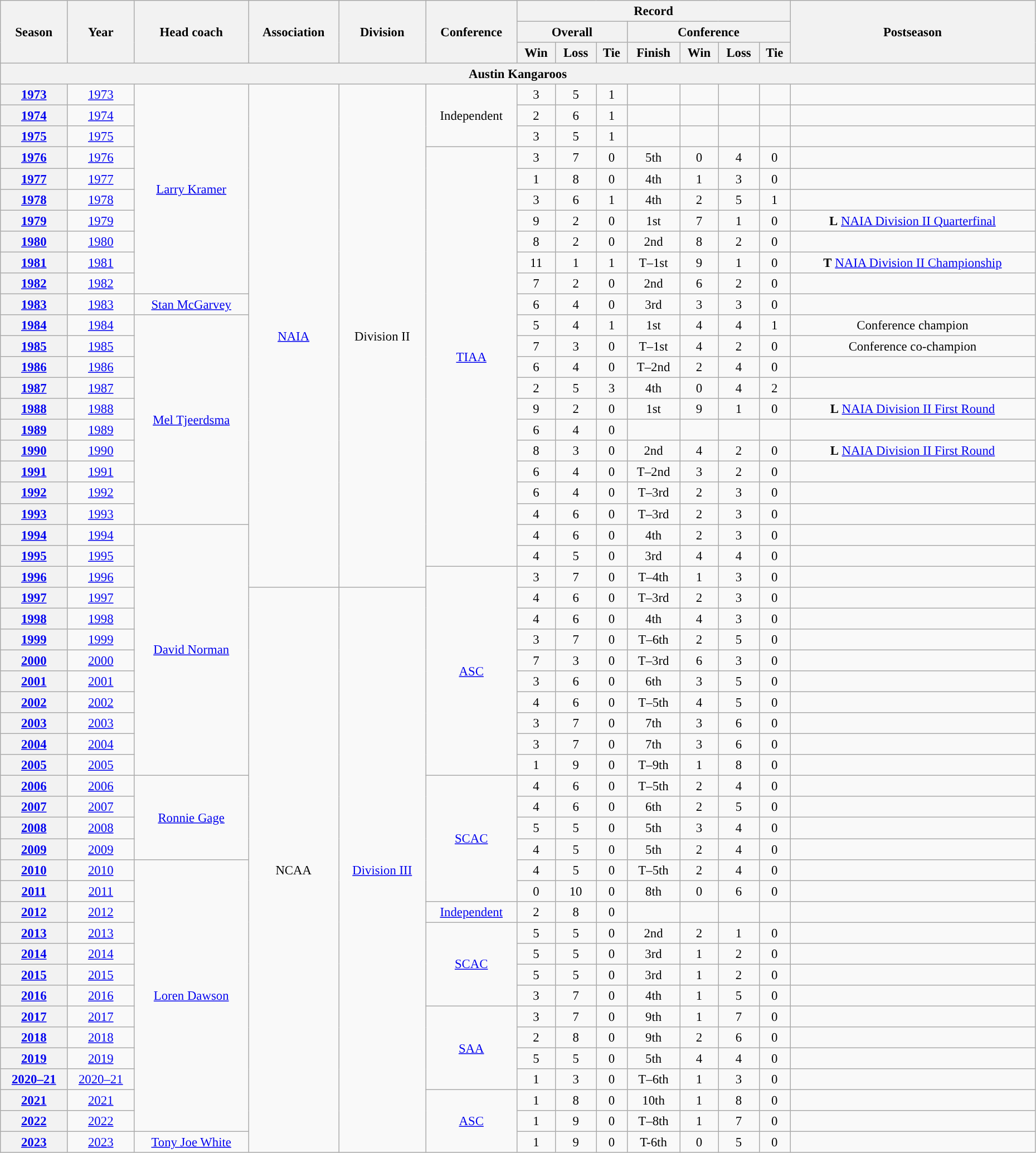<table class="wikitable" style="font-size: 95%; width:98%;text-align:center;">
<tr>
<th rowspan="3">Season</th>
<th rowspan="3">Year</th>
<th rowspan="3">Head coach</th>
<th rowspan="3">Association</th>
<th rowspan="3">Division</th>
<th rowspan="3">Conference</th>
<th colspan="7">Record</th>
<th rowspan="3">Postseason</th>
</tr>
<tr>
<th colspan="3">Overall</th>
<th colspan="4">Conference</th>
</tr>
<tr>
<th>Win</th>
<th>Loss</th>
<th>Tie</th>
<th>Finish</th>
<th>Win</th>
<th>Loss</th>
<th>Tie</th>
</tr>
<tr>
<th colspan="15">Austin Kangaroos</th>
</tr>
<tr>
<th><a href='#'>1973</a></th>
<td><a href='#'>1973</a></td>
<td rowspan="10"><a href='#'>Larry Kramer</a></td>
<td rowspan="24"><a href='#'>NAIA</a></td>
<td rowspan="24">Division II</td>
<td rowspan="3">Independent</td>
<td>3</td>
<td>5</td>
<td>1</td>
<td></td>
<td></td>
<td></td>
<td></td>
<td></td>
</tr>
<tr>
<th><a href='#'>1974</a></th>
<td><a href='#'>1974</a></td>
<td>2</td>
<td>6</td>
<td>1</td>
<td></td>
<td></td>
<td></td>
<td></td>
<td></td>
</tr>
<tr>
<th><a href='#'>1975</a></th>
<td><a href='#'>1975</a></td>
<td>3</td>
<td>5</td>
<td>1</td>
<td></td>
<td></td>
<td></td>
<td></td>
<td></td>
</tr>
<tr>
<th><a href='#'>1976</a></th>
<td><a href='#'>1976</a></td>
<td rowspan="20"><a href='#'>TIAA</a></td>
<td>3</td>
<td>7</td>
<td>0</td>
<td>5th</td>
<td>0</td>
<td>4</td>
<td>0</td>
<td></td>
</tr>
<tr>
<th><a href='#'>1977</a></th>
<td><a href='#'>1977</a></td>
<td>1</td>
<td>8</td>
<td>0</td>
<td>4th</td>
<td>1</td>
<td>3</td>
<td>0</td>
<td></td>
</tr>
<tr>
<th><a href='#'>1978</a></th>
<td><a href='#'>1978</a></td>
<td>3</td>
<td>6</td>
<td>1</td>
<td>4th</td>
<td>2</td>
<td>5</td>
<td>1</td>
<td></td>
</tr>
<tr>
<th><a href='#'>1979</a></th>
<td><a href='#'>1979</a></td>
<td>9</td>
<td>2</td>
<td>0</td>
<td>1st</td>
<td>7</td>
<td>1</td>
<td>0</td>
<td><strong>L</strong> <a href='#'>NAIA Division II Quarterfinal</a></td>
</tr>
<tr>
<th><a href='#'>1980</a></th>
<td><a href='#'>1980</a></td>
<td>8</td>
<td>2</td>
<td>0</td>
<td>2nd</td>
<td>8</td>
<td>2</td>
<td>0</td>
<td></td>
</tr>
<tr>
<th><a href='#'>1981</a></th>
<td><a href='#'>1981</a></td>
<td>11</td>
<td>1</td>
<td>1</td>
<td>T–1st</td>
<td>9</td>
<td>1</td>
<td>0</td>
<td><strong>T</strong> <a href='#'>NAIA Division II Championship</a></td>
</tr>
<tr>
<th><a href='#'>1982</a></th>
<td><a href='#'>1982</a></td>
<td>7</td>
<td>2</td>
<td>0</td>
<td>2nd</td>
<td>6</td>
<td>2</td>
<td>0</td>
<td></td>
</tr>
<tr>
<th><a href='#'>1983</a></th>
<td><a href='#'>1983</a></td>
<td><a href='#'>Stan McGarvey</a></td>
<td>6</td>
<td>4</td>
<td>0</td>
<td>3rd</td>
<td>3</td>
<td>3</td>
<td>0</td>
<td></td>
</tr>
<tr>
<th><a href='#'>1984</a></th>
<td><a href='#'>1984</a></td>
<td rowspan="10"><a href='#'>Mel Tjeerdsma</a></td>
<td>5</td>
<td>4</td>
<td>1</td>
<td>1st</td>
<td>4</td>
<td>4</td>
<td>1</td>
<td>Conference champion</td>
</tr>
<tr>
<th><a href='#'>1985</a></th>
<td><a href='#'>1985</a></td>
<td>7</td>
<td>3</td>
<td>0</td>
<td>T–1st</td>
<td>4</td>
<td>2</td>
<td>0</td>
<td>Conference co-champion</td>
</tr>
<tr>
<th><a href='#'>1986</a></th>
<td><a href='#'>1986</a></td>
<td>6</td>
<td>4</td>
<td>0</td>
<td>T–2nd</td>
<td>2</td>
<td>4</td>
<td>0</td>
<td></td>
</tr>
<tr>
<th><a href='#'>1987</a></th>
<td><a href='#'>1987</a></td>
<td>2</td>
<td>5</td>
<td>3</td>
<td>4th</td>
<td>0</td>
<td>4</td>
<td>2</td>
<td></td>
</tr>
<tr>
<th><a href='#'>1988</a></th>
<td><a href='#'>1988</a></td>
<td>9</td>
<td>2</td>
<td>0</td>
<td>1st</td>
<td>9</td>
<td>1</td>
<td>0</td>
<td><strong>L</strong> <a href='#'>NAIA Division II First Round</a></td>
</tr>
<tr>
<th><a href='#'>1989</a></th>
<td><a href='#'>1989</a></td>
<td>6</td>
<td>4</td>
<td>0</td>
<td></td>
<td></td>
<td></td>
<td></td>
<td></td>
</tr>
<tr>
<th><a href='#'>1990</a></th>
<td><a href='#'>1990</a></td>
<td>8</td>
<td>3</td>
<td>0</td>
<td>2nd</td>
<td>4</td>
<td>2</td>
<td>0</td>
<td><strong>L</strong> <a href='#'>NAIA Division II First Round</a></td>
</tr>
<tr>
<th><a href='#'>1991</a></th>
<td><a href='#'>1991</a></td>
<td>6</td>
<td>4</td>
<td>0</td>
<td>T–2nd</td>
<td>3</td>
<td>2</td>
<td>0</td>
<td></td>
</tr>
<tr>
<th><a href='#'>1992</a></th>
<td><a href='#'>1992</a></td>
<td>6</td>
<td>4</td>
<td>0</td>
<td>T–3rd</td>
<td>2</td>
<td>3</td>
<td>0</td>
<td></td>
</tr>
<tr>
<th><a href='#'>1993</a></th>
<td><a href='#'>1993</a></td>
<td>4</td>
<td>6</td>
<td>0</td>
<td>T–3rd</td>
<td>2</td>
<td>3</td>
<td>0</td>
<td></td>
</tr>
<tr>
<th><a href='#'>1994</a></th>
<td><a href='#'>1994</a></td>
<td rowspan="12"><a href='#'>David Norman</a></td>
<td>4</td>
<td>6</td>
<td>0</td>
<td>4th</td>
<td>2</td>
<td>3</td>
<td>0</td>
<td></td>
</tr>
<tr>
<th><a href='#'>1995</a></th>
<td><a href='#'>1995</a></td>
<td>4</td>
<td>5</td>
<td>0</td>
<td>3rd</td>
<td>4</td>
<td>4</td>
<td>0</td>
<td></td>
</tr>
<tr>
<th><a href='#'>1996</a></th>
<td><a href='#'>1996</a></td>
<td rowspan="10"><a href='#'>ASC</a></td>
<td>3</td>
<td>7</td>
<td>0</td>
<td>T–4th</td>
<td>1</td>
<td>3</td>
<td>0</td>
<td></td>
</tr>
<tr>
<th><a href='#'>1997</a></th>
<td><a href='#'>1997</a></td>
<td rowspan="27">NCAA</td>
<td rowspan="27"><a href='#'>Division III</a></td>
<td>4</td>
<td>6</td>
<td>0</td>
<td>T–3rd</td>
<td>2</td>
<td>3</td>
<td>0</td>
<td></td>
</tr>
<tr>
<th><a href='#'>1998</a></th>
<td><a href='#'>1998</a></td>
<td>4</td>
<td>6</td>
<td>0</td>
<td>4th</td>
<td>4</td>
<td>3</td>
<td>0</td>
<td></td>
</tr>
<tr>
<th><a href='#'>1999</a></th>
<td><a href='#'>1999</a></td>
<td>3</td>
<td>7</td>
<td>0</td>
<td>T–6th</td>
<td>2</td>
<td>5</td>
<td>0</td>
<td></td>
</tr>
<tr>
<th><a href='#'>2000</a></th>
<td><a href='#'>2000</a></td>
<td>7</td>
<td>3</td>
<td>0</td>
<td>T–3rd</td>
<td>6</td>
<td>3</td>
<td>0</td>
<td></td>
</tr>
<tr>
<th><a href='#'>2001</a></th>
<td><a href='#'>2001</a></td>
<td>3</td>
<td>6</td>
<td>0</td>
<td>6th</td>
<td>3</td>
<td>5</td>
<td>0</td>
<td></td>
</tr>
<tr>
<th><a href='#'>2002</a></th>
<td><a href='#'>2002</a></td>
<td>4</td>
<td>6</td>
<td>0</td>
<td>T–5th</td>
<td>4</td>
<td>5</td>
<td>0</td>
<td></td>
</tr>
<tr>
<th><a href='#'>2003</a></th>
<td><a href='#'>2003</a></td>
<td>3</td>
<td>7</td>
<td>0</td>
<td>7th</td>
<td>3</td>
<td>6</td>
<td>0</td>
<td></td>
</tr>
<tr>
<th><a href='#'>2004</a></th>
<td><a href='#'>2004</a></td>
<td>3</td>
<td>7</td>
<td>0</td>
<td>7th</td>
<td>3</td>
<td>6</td>
<td>0</td>
<td></td>
</tr>
<tr>
<th><a href='#'>2005</a></th>
<td><a href='#'>2005</a></td>
<td>1</td>
<td>9</td>
<td>0</td>
<td>T–9th</td>
<td>1</td>
<td>8</td>
<td>0</td>
<td></td>
</tr>
<tr>
<th><a href='#'>2006</a></th>
<td><a href='#'>2006</a></td>
<td rowspan="4"><a href='#'>Ronnie Gage</a></td>
<td rowspan="6"><a href='#'>SCAC</a></td>
<td>4</td>
<td>6</td>
<td>0</td>
<td>T–5th</td>
<td>2</td>
<td>4</td>
<td>0</td>
<td></td>
</tr>
<tr>
<th><a href='#'>2007</a></th>
<td><a href='#'>2007</a></td>
<td>4</td>
<td>6</td>
<td>0</td>
<td>6th</td>
<td>2</td>
<td>5</td>
<td>0</td>
<td></td>
</tr>
<tr>
<th><a href='#'>2008</a></th>
<td><a href='#'>2008</a></td>
<td>5</td>
<td>5</td>
<td>0</td>
<td>5th</td>
<td>3</td>
<td>4</td>
<td>0</td>
<td></td>
</tr>
<tr>
<th><a href='#'>2009</a></th>
<td><a href='#'>2009</a></td>
<td>4</td>
<td>5</td>
<td>0</td>
<td>5th</td>
<td>2</td>
<td>4</td>
<td>0</td>
<td></td>
</tr>
<tr>
<th><a href='#'>2010</a></th>
<td><a href='#'>2010</a></td>
<td rowspan="13"><a href='#'>Loren Dawson</a></td>
<td>4</td>
<td>5</td>
<td>0</td>
<td>T–5th</td>
<td>2</td>
<td>4</td>
<td>0</td>
<td></td>
</tr>
<tr>
<th><a href='#'>2011</a></th>
<td><a href='#'>2011</a></td>
<td>0</td>
<td>10</td>
<td>0</td>
<td>8th</td>
<td>0</td>
<td>6</td>
<td>0</td>
<td></td>
</tr>
<tr>
<th><a href='#'>2012</a></th>
<td><a href='#'>2012</a></td>
<td><a href='#'>Independent</a></td>
<td>2</td>
<td>8</td>
<td>0</td>
<td></td>
<td></td>
<td></td>
<td></td>
<td></td>
</tr>
<tr>
<th><a href='#'>2013</a></th>
<td><a href='#'>2013</a></td>
<td rowspan="4"><a href='#'>SCAC</a></td>
<td>5</td>
<td>5</td>
<td>0</td>
<td>2nd</td>
<td>2</td>
<td>1</td>
<td>0</td>
<td></td>
</tr>
<tr>
<th><a href='#'>2014</a></th>
<td><a href='#'>2014</a></td>
<td>5</td>
<td>5</td>
<td>0</td>
<td>3rd</td>
<td>1</td>
<td>2</td>
<td>0</td>
<td></td>
</tr>
<tr>
<th><a href='#'>2015</a></th>
<td><a href='#'>2015</a></td>
<td>5</td>
<td>5</td>
<td>0</td>
<td>3rd</td>
<td>1</td>
<td>2</td>
<td>0</td>
<td></td>
</tr>
<tr>
<th><a href='#'>2016</a></th>
<td><a href='#'>2016</a></td>
<td>3</td>
<td>7</td>
<td>0</td>
<td>4th</td>
<td>1</td>
<td>5</td>
<td>0</td>
<td></td>
</tr>
<tr>
<th><a href='#'>2017</a></th>
<td><a href='#'>2017</a></td>
<td rowspan="4"><a href='#'>SAA</a></td>
<td>3</td>
<td>7</td>
<td>0</td>
<td>9th</td>
<td>1</td>
<td>7</td>
<td>0</td>
<td></td>
</tr>
<tr>
<th><a href='#'>2018</a></th>
<td><a href='#'>2018</a></td>
<td>2</td>
<td>8</td>
<td>0</td>
<td>9th</td>
<td>2</td>
<td>6</td>
<td>0</td>
<td></td>
</tr>
<tr>
<th><a href='#'>2019</a></th>
<td><a href='#'>2019</a></td>
<td>5</td>
<td>5</td>
<td>0</td>
<td>5th</td>
<td>4</td>
<td>4</td>
<td>0</td>
<td></td>
</tr>
<tr>
<th><a href='#'>2020–21</a></th>
<td><a href='#'>2020–21</a></td>
<td>1</td>
<td>3</td>
<td>0</td>
<td>T–6th</td>
<td>1</td>
<td>3</td>
<td>0</td>
<td></td>
</tr>
<tr>
<th><a href='#'>2021</a></th>
<td><a href='#'>2021</a></td>
<td rowspan="3"><a href='#'>ASC</a></td>
<td>1</td>
<td>8</td>
<td>0</td>
<td>10th</td>
<td>1</td>
<td>8</td>
<td>0</td>
<td></td>
</tr>
<tr>
<th><a href='#'>2022</a></th>
<td><a href='#'>2022</a></td>
<td>1</td>
<td>9</td>
<td>0</td>
<td>T–8th</td>
<td>1</td>
<td>7</td>
<td>0</td>
<td></td>
</tr>
<tr>
<th><a href='#'>2023</a></th>
<td><a href='#'>2023</a></td>
<td><a href='#'>Tony Joe White</a></td>
<td>1</td>
<td>9</td>
<td>0</td>
<td>T-6th</td>
<td>0</td>
<td>5</td>
<td>0</td>
<td></td>
</tr>
</table>
